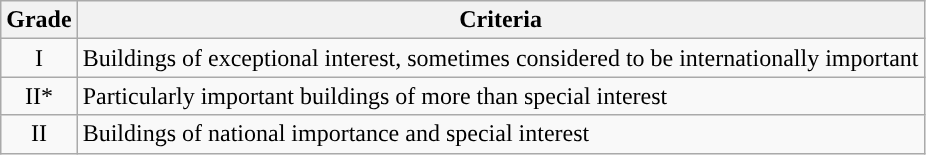<table class="wikitable">
<tr>
<th>Grade</th>
<th>Criteria</th>
</tr>
<tr>
<td align="center" >I</td>
<td>Buildings of exceptional interest, sometimes considered to be internationally important</td>
</tr>
<tr>
<td align="center" >II*</td>
<td>Particularly important buildings of more than special interest</td>
</tr>
<tr>
<td align="center" >II</td>
<td>Buildings of national importance and special interest</td>
</tr>
</table>
